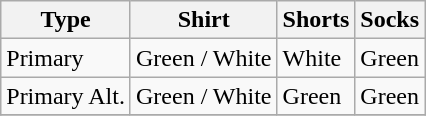<table class="wikitable">
<tr>
<th>Type</th>
<th>Shirt</th>
<th>Shorts</th>
<th>Socks</th>
</tr>
<tr>
<td>Primary</td>
<td>Green / White</td>
<td>White</td>
<td>Green</td>
</tr>
<tr>
<td>Primary Alt.</td>
<td>Green / White</td>
<td>Green</td>
<td>Green</td>
</tr>
<tr>
</tr>
</table>
